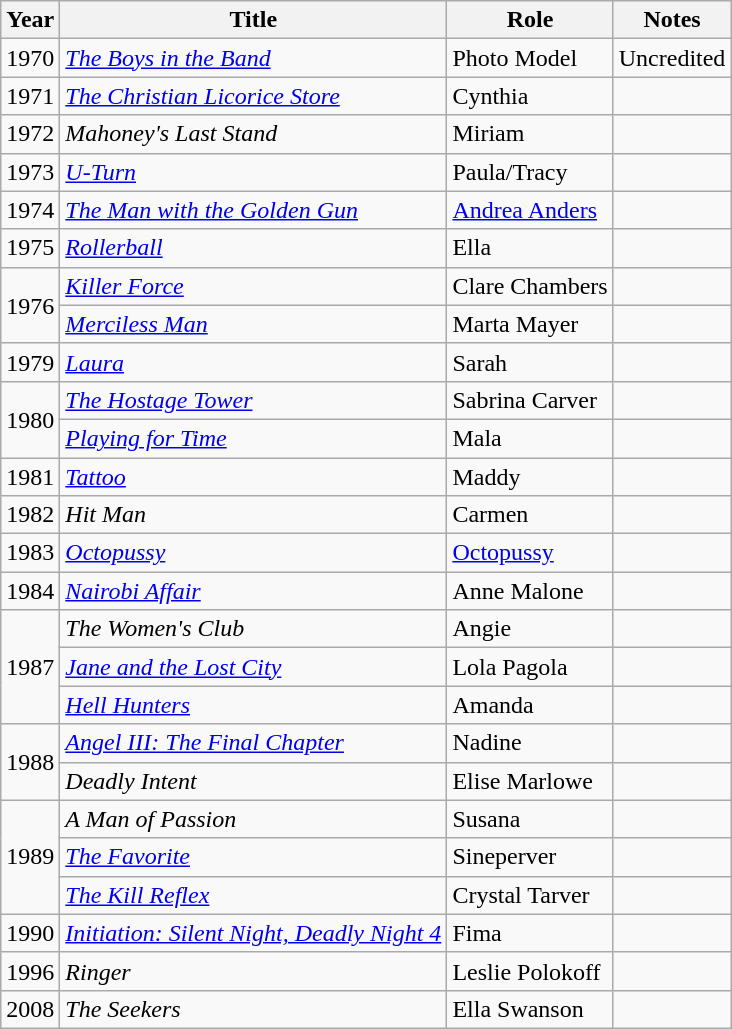<table class="wikitable sortable">
<tr>
<th>Year</th>
<th>Title</th>
<th>Role</th>
<th>Notes</th>
</tr>
<tr>
<td>1970</td>
<td><em><a href='#'>The Boys in the Band</a></em></td>
<td>Photo Model</td>
<td>Uncredited</td>
</tr>
<tr>
<td>1971</td>
<td><em><a href='#'>The Christian Licorice Store</a></em></td>
<td>Cynthia</td>
<td></td>
</tr>
<tr>
<td>1972</td>
<td><em>Mahoney's Last Stand</em></td>
<td>Miriam</td>
<td></td>
</tr>
<tr>
<td>1973</td>
<td><em><a href='#'>U-Turn</a></em></td>
<td>Paula/Tracy</td>
<td></td>
</tr>
<tr>
<td>1974</td>
<td><em><a href='#'>The Man with the Golden Gun</a></em></td>
<td><a href='#'>Andrea Anders</a></td>
<td></td>
</tr>
<tr>
<td>1975</td>
<td><em><a href='#'>Rollerball</a></em></td>
<td>Ella</td>
<td></td>
</tr>
<tr>
<td rowspan="2">1976</td>
<td><em><a href='#'>Killer Force</a></em></td>
<td>Clare Chambers</td>
<td></td>
</tr>
<tr>
<td><em><a href='#'>Merciless Man</a></em></td>
<td>Marta Mayer</td>
<td></td>
</tr>
<tr>
<td>1979</td>
<td><em><a href='#'>Laura</a></em></td>
<td>Sarah</td>
<td></td>
</tr>
<tr>
<td rowspan="2">1980</td>
<td><em><a href='#'>The Hostage Tower</a></em></td>
<td>Sabrina Carver</td>
<td></td>
</tr>
<tr>
<td><em><a href='#'>Playing for Time</a></em></td>
<td>Mala</td>
<td></td>
</tr>
<tr>
<td>1981</td>
<td><em><a href='#'>Tattoo</a></em></td>
<td>Maddy</td>
<td></td>
</tr>
<tr>
<td>1982</td>
<td><em>Hit Man</em></td>
<td>Carmen</td>
<td></td>
</tr>
<tr>
<td>1983</td>
<td><em><a href='#'>Octopussy</a></em></td>
<td><a href='#'>Octopussy</a></td>
<td></td>
</tr>
<tr>
<td>1984</td>
<td><em><a href='#'>Nairobi Affair</a></em></td>
<td>Anne Malone</td>
<td></td>
</tr>
<tr>
<td rowspan="3">1987</td>
<td><em>The Women's Club</em></td>
<td>Angie</td>
<td></td>
</tr>
<tr>
<td><em><a href='#'>Jane and the Lost City</a></em></td>
<td>Lola Pagola</td>
<td></td>
</tr>
<tr>
<td><em><a href='#'>Hell Hunters</a></em></td>
<td>Amanda</td>
<td></td>
</tr>
<tr>
<td rowspan="2">1988</td>
<td><em><a href='#'>Angel III: The Final Chapter</a></em></td>
<td>Nadine</td>
<td></td>
</tr>
<tr>
<td><em>Deadly Intent</em></td>
<td>Elise Marlowe</td>
<td></td>
</tr>
<tr>
<td rowspan="3">1989</td>
<td><em>A Man of Passion</em></td>
<td>Susana</td>
<td></td>
</tr>
<tr>
<td><em><a href='#'>The Favorite</a></em></td>
<td>Sineperver</td>
<td></td>
</tr>
<tr>
<td><em><a href='#'>The Kill Reflex</a></em></td>
<td>Crystal Tarver</td>
<td></td>
</tr>
<tr>
<td>1990</td>
<td><em><a href='#'>Initiation: Silent Night, Deadly Night 4</a></em></td>
<td>Fima</td>
<td></td>
</tr>
<tr>
<td>1996</td>
<td><em>Ringer</em></td>
<td>Leslie Polokoff</td>
<td></td>
</tr>
<tr>
<td>2008</td>
<td><em>The Seekers</em></td>
<td>Ella Swanson</td>
<td></td>
</tr>
</table>
